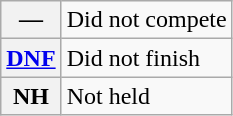<table class="wikitable">
<tr>
<th scope="row">—</th>
<td>Did not compete</td>
</tr>
<tr>
<th scope="row"><a href='#'>DNF</a></th>
<td>Did not finish</td>
</tr>
<tr>
<th scope="row">NH</th>
<td>Not held</td>
</tr>
</table>
